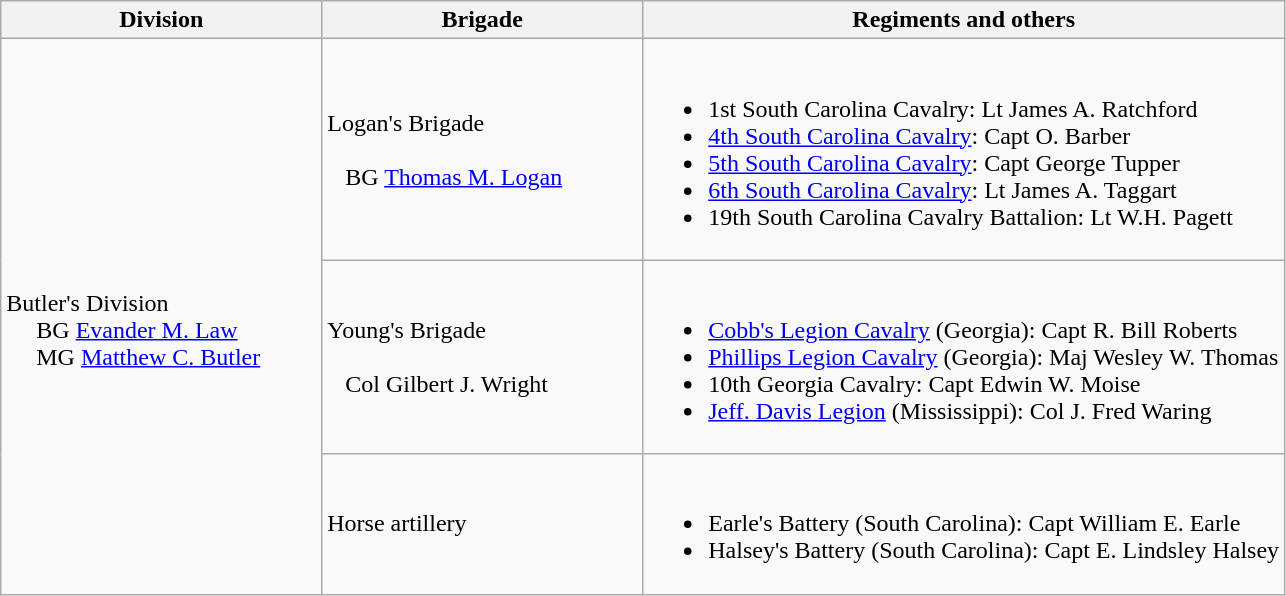<table class="wikitable">
<tr>
<th width=25%>Division</th>
<th width=25%>Brigade</th>
<th>Regiments and others</th>
</tr>
<tr>
<td rowspan= 3><br>Butler's Division
<br>    
BG <a href='#'>Evander M. Law</a>
<br>    
MG <a href='#'>Matthew C. Butler</a></td>
<td>Logan's Brigade<br><br>  
BG <a href='#'>Thomas M. Logan</a></td>
<td><br><ul><li>1st South Carolina Cavalry: Lt James A. Ratchford</li><li><a href='#'>4th South Carolina Cavalry</a>: Capt O. Barber</li><li><a href='#'>5th South Carolina Cavalry</a>: Capt George Tupper</li><li><a href='#'>6th South Carolina Cavalry</a>: Lt James A. Taggart</li><li>19th South Carolina Cavalry Battalion: Lt W.H. Pagett</li></ul></td>
</tr>
<tr>
<td>Young's Brigade<br><br>  
Col Gilbert J. Wright</td>
<td><br><ul><li><a href='#'>Cobb's Legion Cavalry</a> (Georgia): Capt R. Bill Roberts</li><li><a href='#'>Phillips Legion Cavalry</a> (Georgia): Maj Wesley W. Thomas</li><li>10th Georgia Cavalry: Capt Edwin W. Moise</li><li><a href='#'>Jeff. Davis Legion</a> (Mississippi): Col J. Fred Waring</li></ul></td>
</tr>
<tr>
<td>Horse artillery</td>
<td><br><ul><li>Earle's Battery (South Carolina): Capt William E. Earle</li><li>Halsey's Battery (South Carolina): Capt E. Lindsley Halsey</li></ul></td>
</tr>
</table>
